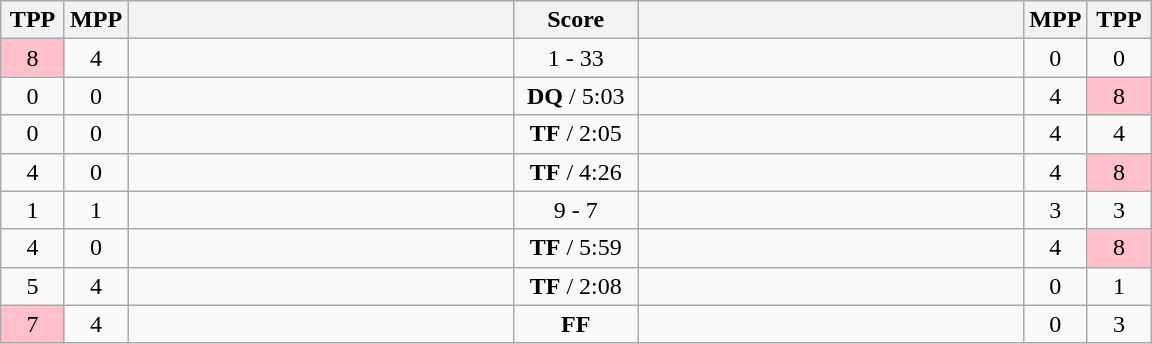<table class="wikitable" style="text-align: center;" |>
<tr>
<th width="35">TPP</th>
<th width="35">MPP</th>
<th width="250"></th>
<th width="75">Score</th>
<th width="250"></th>
<th width="35">MPP</th>
<th width="35">TPP</th>
</tr>
<tr>
<td bgcolor=pink>8</td>
<td>4</td>
<td style="text-align:left;"></td>
<td>1 - 33</td>
<td style="text-align:left;"><strong></strong></td>
<td>0</td>
<td>0</td>
</tr>
<tr>
<td>0</td>
<td>0</td>
<td style="text-align:left;"><strong></strong></td>
<td><strong>DQ</strong> / 5:03</td>
<td style="text-align:left;"></td>
<td>4</td>
<td bgcolor=pink>8</td>
</tr>
<tr>
<td>0</td>
<td>0</td>
<td style="text-align:left;"><strong></strong></td>
<td><strong>TF</strong> / 2:05</td>
<td style="text-align:left;"></td>
<td>4</td>
<td>4</td>
</tr>
<tr>
<td>4</td>
<td>0</td>
<td style="text-align:left;"><strong></strong></td>
<td><strong>TF</strong> / 4:26</td>
<td style="text-align:left;"></td>
<td>4</td>
<td bgcolor=pink>8</td>
</tr>
<tr>
<td>1</td>
<td>1</td>
<td style="text-align:left;"><strong></strong></td>
<td>9 - 7</td>
<td style="text-align:left;"></td>
<td>3</td>
<td>3</td>
</tr>
<tr>
<td>4</td>
<td>0</td>
<td style="text-align:left;"><strong></strong></td>
<td><strong>TF</strong> / 5:59</td>
<td style="text-align:left;"></td>
<td>4</td>
<td bgcolor=pink>8</td>
</tr>
<tr>
<td>5</td>
<td>4</td>
<td style="text-align:left;"></td>
<td><strong>TF</strong> / 2:08</td>
<td style="text-align:left;"><strong></strong></td>
<td>0</td>
<td>1</td>
</tr>
<tr>
<td bgcolor=pink>7</td>
<td>4</td>
<td style="text-align:left;"></td>
<td><strong>FF</strong></td>
<td style="text-align:left;"><strong></strong></td>
<td>0</td>
<td>3</td>
</tr>
</table>
